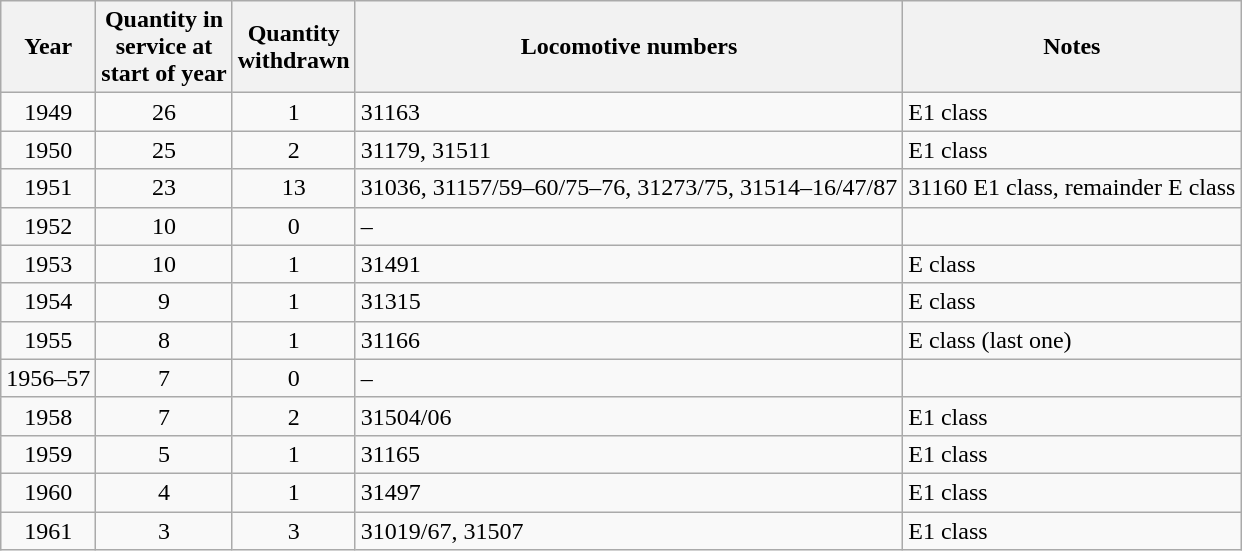<table class=wikitable style=text-align:center>
<tr>
<th>Year</th>
<th>Quantity in<br>service at<br>start of year</th>
<th>Quantity<br>withdrawn</th>
<th>Locomotive numbers</th>
<th>Notes</th>
</tr>
<tr>
<td>1949</td>
<td>26</td>
<td>1</td>
<td align=left>31163</td>
<td align=left>E1 class</td>
</tr>
<tr>
<td>1950</td>
<td>25</td>
<td>2</td>
<td align=left>31179, 31511</td>
<td align=left>E1 class</td>
</tr>
<tr>
<td>1951</td>
<td>23</td>
<td>13</td>
<td align=left>31036, 31157/59–60/75–76, 31273/75, 31514–16/47/87</td>
<td align=left>31160 E1 class, remainder E class</td>
</tr>
<tr>
<td>1952</td>
<td>10</td>
<td>0</td>
<td align=left>–</td>
<td align=left></td>
</tr>
<tr>
<td>1953</td>
<td>10</td>
<td>1</td>
<td align=left>31491</td>
<td align=left>E class</td>
</tr>
<tr>
<td>1954</td>
<td>9</td>
<td>1</td>
<td align=left>31315</td>
<td align=left>E class</td>
</tr>
<tr>
<td>1955</td>
<td>8</td>
<td>1</td>
<td align=left>31166</td>
<td align=left>E class (last one)</td>
</tr>
<tr>
<td>1956–57</td>
<td>7</td>
<td>0</td>
<td align=left>–</td>
<td align=left></td>
</tr>
<tr>
<td>1958</td>
<td>7</td>
<td>2</td>
<td align=left>31504/06</td>
<td align=left>E1 class</td>
</tr>
<tr>
<td>1959</td>
<td>5</td>
<td>1</td>
<td align=left>31165</td>
<td align=left>E1 class</td>
</tr>
<tr>
<td>1960</td>
<td>4</td>
<td>1</td>
<td align=left>31497</td>
<td align=left>E1 class</td>
</tr>
<tr>
<td>1961</td>
<td>3</td>
<td>3</td>
<td align=left>31019/67, 31507</td>
<td align=left>E1 class</td>
</tr>
</table>
